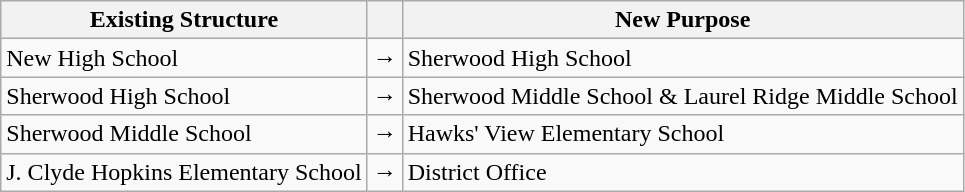<table class="wikitable">
<tr>
<th>Existing Structure</th>
<th></th>
<th>New Purpose</th>
</tr>
<tr>
<td>New High School</td>
<td>→</td>
<td>Sherwood High School</td>
</tr>
<tr>
<td>Sherwood High School</td>
<td>→</td>
<td>Sherwood Middle School & Laurel Ridge Middle School</td>
</tr>
<tr>
<td>Sherwood Middle School</td>
<td>→</td>
<td>Hawks' View Elementary School</td>
</tr>
<tr>
<td>J. Clyde Hopkins Elementary School</td>
<td>→</td>
<td>District Office</td>
</tr>
</table>
